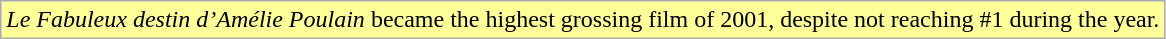<table class="wikitable">
<tr>
<td style="background-color:#FFFF99"><em>Le Fabuleux destin d’Amélie Poulain</em> became the highest grossing film of 2001, despite not reaching #1 during the year.</td>
</tr>
</table>
